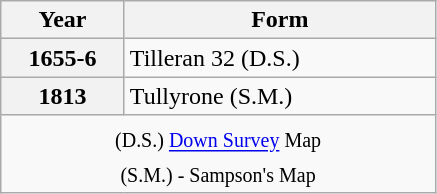<table class="wikitable" style="margin:0 0 0 3em; border:1px solid darkgrey;">
<tr>
<th style="width:75px;">Year</th>
<th style="width:200px;">Form</th>
</tr>
<tr>
<th>1655-6</th>
<td>Tilleran 32 (D.S.) </td>
</tr>
<tr>
<th>1813</th>
<td>Tullyrone (S.M.) </td>
</tr>
<tr>
<td colspan="2" align="center"><sub>(D.S.) <a href='#'>Down Survey</a> Map<br>(S.M.) - Sampson's Map</sub></td>
</tr>
</table>
